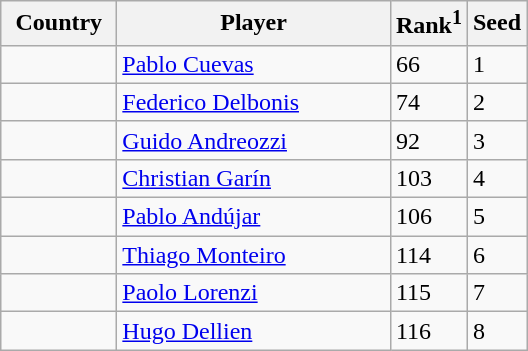<table class="sortable wikitable">
<tr>
<th width="70">Country</th>
<th width="175">Player</th>
<th>Rank<sup>1</sup></th>
<th>Seed</th>
</tr>
<tr>
<td></td>
<td><a href='#'>Pablo Cuevas</a></td>
<td>66</td>
<td>1</td>
</tr>
<tr>
<td></td>
<td><a href='#'>Federico Delbonis</a></td>
<td>74</td>
<td>2</td>
</tr>
<tr>
<td></td>
<td><a href='#'>Guido Andreozzi</a></td>
<td>92</td>
<td>3</td>
</tr>
<tr>
<td></td>
<td><a href='#'>Christian Garín</a></td>
<td>103</td>
<td>4</td>
</tr>
<tr>
<td></td>
<td><a href='#'>Pablo Andújar</a></td>
<td>106</td>
<td>5</td>
</tr>
<tr>
<td></td>
<td><a href='#'>Thiago Monteiro</a></td>
<td>114</td>
<td>6</td>
</tr>
<tr>
<td></td>
<td><a href='#'>Paolo Lorenzi</a></td>
<td>115</td>
<td>7</td>
</tr>
<tr>
<td></td>
<td><a href='#'>Hugo Dellien</a></td>
<td>116</td>
<td>8</td>
</tr>
</table>
